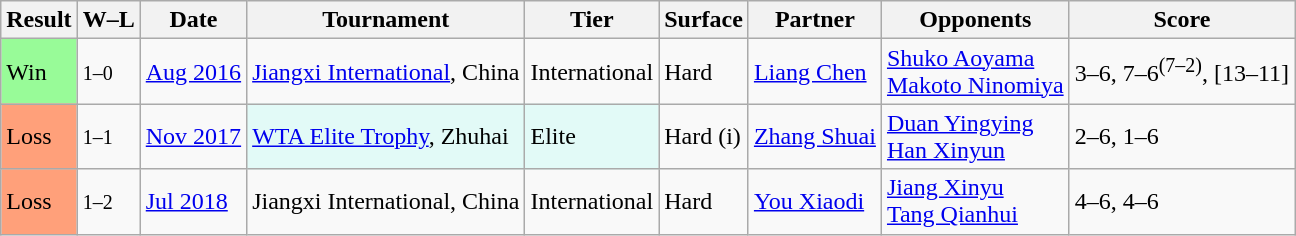<table class="sortable wikitable">
<tr>
<th>Result</th>
<th class="unsortable">W–L</th>
<th>Date</th>
<th>Tournament</th>
<th>Tier</th>
<th>Surface</th>
<th>Partner</th>
<th>Opponents</th>
<th class="unsortable">Score</th>
</tr>
<tr>
<td style="background:#98fb98;">Win</td>
<td><small>1–0</small></td>
<td><a href='#'>Aug 2016</a></td>
<td><a href='#'>Jiangxi International</a>, China</td>
<td>International</td>
<td>Hard</td>
<td> <a href='#'>Liang Chen</a></td>
<td> <a href='#'>Shuko Aoyama</a> <br>  <a href='#'>Makoto Ninomiya</a></td>
<td>3–6, 7–6<sup>(7–2)</sup>, [13–11]</td>
</tr>
<tr>
<td style="background:#ffa07a;">Loss</td>
<td><small>1–1</small></td>
<td><a href='#'>Nov 2017</a></td>
<td style="background:#e2faf7;"><a href='#'>WTA Elite Trophy</a>, Zhuhai</td>
<td style="background:#e2faf7;">Elite</td>
<td>Hard (i)</td>
<td> <a href='#'>Zhang Shuai</a></td>
<td> <a href='#'>Duan Yingying</a> <br>  <a href='#'>Han Xinyun</a></td>
<td>2–6, 1–6</td>
</tr>
<tr>
<td style="background:#ffa07a;">Loss</td>
<td><small>1–2</small></td>
<td><a href='#'>Jul 2018</a></td>
<td>Jiangxi International, China</td>
<td>International</td>
<td>Hard</td>
<td> <a href='#'>You Xiaodi</a></td>
<td> <a href='#'>Jiang Xinyu</a> <br>  <a href='#'>Tang Qianhui</a></td>
<td>4–6, 4–6</td>
</tr>
</table>
